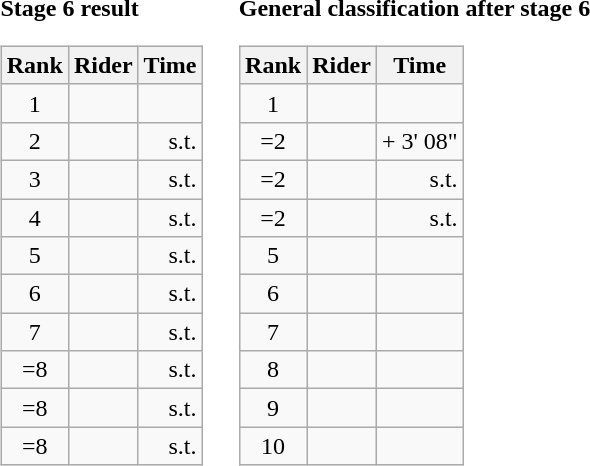<table>
<tr>
<td><strong>Stage 6 result</strong><br><table class="wikitable">
<tr>
<th scope="col">Rank</th>
<th scope="col">Rider</th>
<th scope="col">Time</th>
</tr>
<tr>
<td style="text-align:center;">1</td>
<td></td>
<td style="text-align:right;"></td>
</tr>
<tr>
<td style="text-align:center;">2</td>
<td></td>
<td style="text-align:right;">s.t.</td>
</tr>
<tr>
<td style="text-align:center;">3</td>
<td></td>
<td style="text-align:right;">s.t.</td>
</tr>
<tr>
<td style="text-align:center;">4</td>
<td></td>
<td style="text-align:right;">s.t.</td>
</tr>
<tr>
<td style="text-align:center;">5</td>
<td></td>
<td style="text-align:right;">s.t.</td>
</tr>
<tr>
<td style="text-align:center;">6</td>
<td></td>
<td style="text-align:right;">s.t.</td>
</tr>
<tr>
<td style="text-align:center;">7</td>
<td></td>
<td style="text-align:right;">s.t.</td>
</tr>
<tr>
<td style="text-align:center;">=8</td>
<td></td>
<td style="text-align:right;">s.t.</td>
</tr>
<tr>
<td style="text-align:center;">=8</td>
<td></td>
<td style="text-align:right;">s.t.</td>
</tr>
<tr>
<td style="text-align:center;">=8</td>
<td></td>
<td style="text-align:right;">s.t.</td>
</tr>
</table>
</td>
<td></td>
<td><strong>General classification after stage 6</strong><br><table class="wikitable">
<tr>
<th scope="col">Rank</th>
<th scope="col">Rider</th>
<th scope="col">Time</th>
</tr>
<tr>
<td style="text-align:center;">1</td>
<td></td>
<td style="text-align:right;"></td>
</tr>
<tr>
<td style="text-align:center;">=2</td>
<td></td>
<td style="text-align:right;">+ 3' 08"</td>
</tr>
<tr>
<td style="text-align:center;">=2</td>
<td></td>
<td style="text-align:right;">s.t.</td>
</tr>
<tr>
<td style="text-align:center;">=2</td>
<td></td>
<td style="text-align:right;">s.t.</td>
</tr>
<tr>
<td style="text-align:center;">5</td>
<td></td>
<td></td>
</tr>
<tr>
<td style="text-align:center;">6</td>
<td></td>
<td></td>
</tr>
<tr>
<td style="text-align:center;">7</td>
<td></td>
<td></td>
</tr>
<tr>
<td style="text-align:center;">8</td>
<td></td>
<td></td>
</tr>
<tr>
<td style="text-align:center;">9</td>
<td></td>
<td></td>
</tr>
<tr>
<td style="text-align:center;">10</td>
<td></td>
<td></td>
</tr>
</table>
</td>
</tr>
</table>
